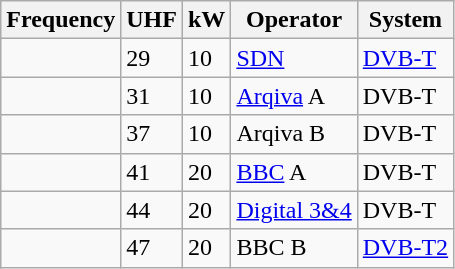<table class="wikitable sortable">
<tr>
<th>Frequency</th>
<th>UHF</th>
<th>kW</th>
<th>Operator</th>
<th>System</th>
</tr>
<tr>
<td></td>
<td>29</td>
<td>10</td>
<td><a href='#'>SDN</a></td>
<td><a href='#'>DVB-T</a></td>
</tr>
<tr>
<td></td>
<td>31</td>
<td>10</td>
<td><a href='#'>Arqiva</a> A</td>
<td>DVB-T</td>
</tr>
<tr>
<td></td>
<td>37</td>
<td>10</td>
<td>Arqiva B</td>
<td>DVB-T</td>
</tr>
<tr>
<td></td>
<td>41</td>
<td>20</td>
<td><a href='#'>BBC</a> A</td>
<td>DVB-T</td>
</tr>
<tr>
<td></td>
<td>44</td>
<td>20</td>
<td><a href='#'>Digital 3&4</a></td>
<td>DVB-T</td>
</tr>
<tr>
<td></td>
<td>47</td>
<td>20</td>
<td>BBC B</td>
<td><a href='#'>DVB-T2</a></td>
</tr>
</table>
